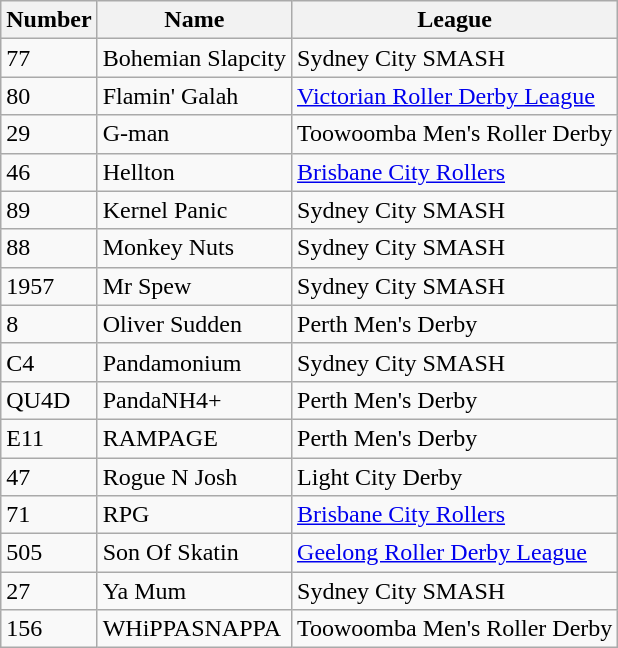<table class="wikitable sortable">
<tr>
<th>Number</th>
<th>Name</th>
<th>League</th>
</tr>
<tr>
<td>77</td>
<td>Bohemian Slapcity</td>
<td>Sydney City SMASH</td>
</tr>
<tr>
<td>80</td>
<td>Flamin' Galah</td>
<td><a href='#'>Victorian Roller Derby League</a></td>
</tr>
<tr>
<td>29</td>
<td>G-man</td>
<td>Toowoomba Men's Roller Derby</td>
</tr>
<tr>
<td>46</td>
<td>Hellton</td>
<td><a href='#'>Brisbane City Rollers</a></td>
</tr>
<tr>
<td>89</td>
<td>Kernel Panic</td>
<td>Sydney City SMASH</td>
</tr>
<tr>
<td>88</td>
<td>Monkey Nuts</td>
<td>Sydney City SMASH</td>
</tr>
<tr>
<td>1957</td>
<td>Mr Spew</td>
<td>Sydney City SMASH</td>
</tr>
<tr>
<td>8</td>
<td>Oliver Sudden</td>
<td>Perth Men's Derby</td>
</tr>
<tr>
<td>C4</td>
<td>Pandamonium</td>
<td>Sydney City SMASH</td>
</tr>
<tr>
<td>QU4D</td>
<td>PandaNH4+</td>
<td>Perth Men's Derby</td>
</tr>
<tr>
<td>E11</td>
<td>RAMPAGE</td>
<td>Perth Men's Derby</td>
</tr>
<tr>
<td>47</td>
<td>Rogue N Josh</td>
<td>Light City Derby</td>
</tr>
<tr>
<td>71</td>
<td>RPG</td>
<td><a href='#'>Brisbane City Rollers</a></td>
</tr>
<tr>
<td>505</td>
<td>Son Of Skatin</td>
<td><a href='#'>Geelong Roller Derby League</a></td>
</tr>
<tr>
<td>27</td>
<td>Ya Mum</td>
<td>Sydney City SMASH</td>
</tr>
<tr>
<td>156</td>
<td>WHiPPASNAPPA</td>
<td>Toowoomba Men's Roller Derby</td>
</tr>
</table>
